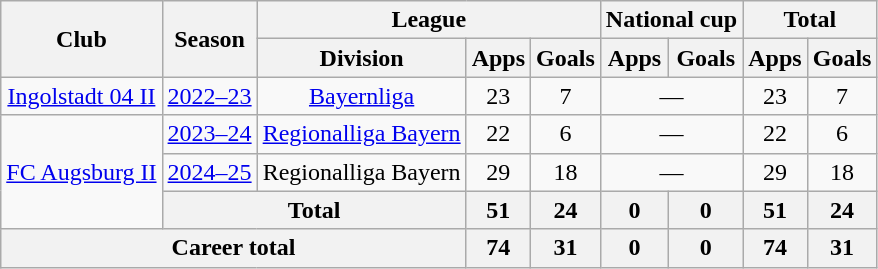<table class="wikitable" style="text-align:center">
<tr>
<th rowspan="2">Club</th>
<th rowspan="2">Season</th>
<th colspan="3">League</th>
<th colspan="2">National cup</th>
<th colspan="2">Total</th>
</tr>
<tr>
<th>Division</th>
<th>Apps</th>
<th>Goals</th>
<th>Apps</th>
<th>Goals</th>
<th>Apps</th>
<th>Goals</th>
</tr>
<tr>
<td><a href='#'>Ingolstadt 04 II</a></td>
<td><a href='#'>2022–23</a></td>
<td><a href='#'>Bayernliga</a></td>
<td>23</td>
<td>7</td>
<td colspan="2">—</td>
<td>23</td>
<td>7</td>
</tr>
<tr>
<td rowspan="3"><a href='#'>FC Augsburg II</a></td>
<td><a href='#'>2023–24</a></td>
<td><a href='#'>Regionalliga Bayern</a></td>
<td>22</td>
<td>6</td>
<td colspan="2">—</td>
<td>22</td>
<td>6</td>
</tr>
<tr>
<td><a href='#'>2024–25</a></td>
<td>Regionalliga Bayern</td>
<td>29</td>
<td>18</td>
<td colspan="2">—</td>
<td>29</td>
<td>18</td>
</tr>
<tr>
<th colspan="2">Total</th>
<th>51</th>
<th>24</th>
<th>0</th>
<th>0</th>
<th>51</th>
<th>24</th>
</tr>
<tr>
<th colspan="3">Career total</th>
<th>74</th>
<th>31</th>
<th>0</th>
<th>0</th>
<th>74</th>
<th>31</th>
</tr>
</table>
